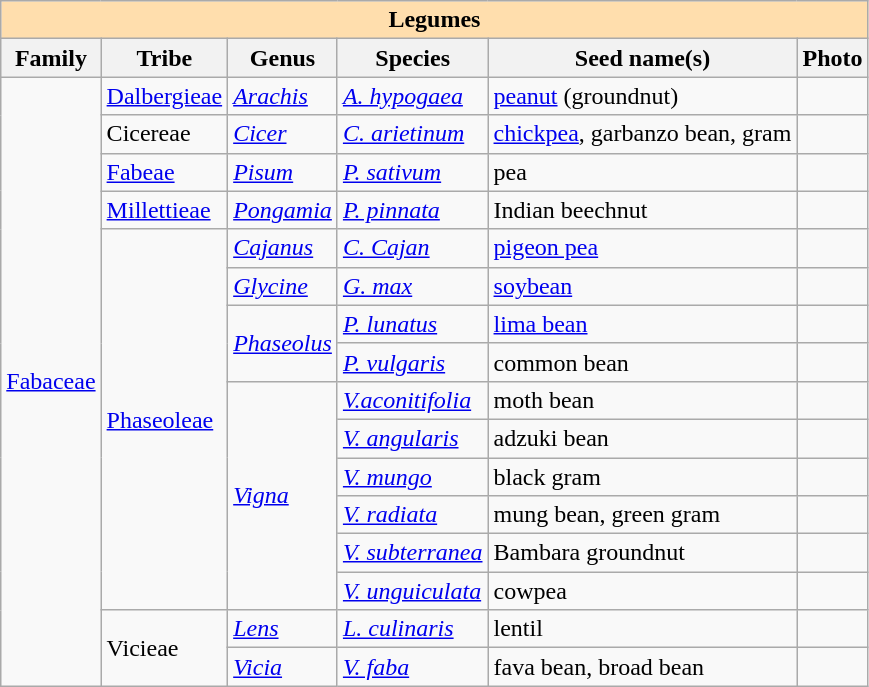<table class="wikitable">
<tr>
<th colspan="6" style="background:#ffdead;">Legumes</th>
</tr>
<tr>
<th>Family</th>
<th>Tribe</th>
<th>Genus</th>
<th>Species</th>
<th>Seed name(s)</th>
<th>Photo</th>
</tr>
<tr>
<td rowspan="16"><a href='#'>Fabaceae</a></td>
<td><a href='#'>Dalbergieae</a></td>
<td><em><a href='#'>Arachis</a></em></td>
<td><em><a href='#'>A. hypogaea</a></em></td>
<td><a href='#'>peanut</a> (groundnut)</td>
<td></td>
</tr>
<tr>
<td>Cicereae</td>
<td><em><a href='#'>Cicer</a></em></td>
<td><em><a href='#'>C. arietinum</a></em></td>
<td><a href='#'>chickpea</a>, garbanzo bean, gram</td>
<td></td>
</tr>
<tr>
<td><a href='#'>Fabeae</a></td>
<td><em><a href='#'>Pisum</a></em></td>
<td><em><a href='#'>P. sativum</a></em></td>
<td>pea</td>
<td></td>
</tr>
<tr>
<td><a href='#'>Millettieae</a></td>
<td><em><a href='#'>Pongamia</a></em></td>
<td><em><a href='#'>P. pinnata</a></em></td>
<td>Indian beechnut</td>
<td></td>
</tr>
<tr>
<td rowspan="10"><a href='#'>Phaseoleae</a></td>
<td><em><a href='#'>Cajanus</a></em></td>
<td><em><a href='#'>C. Cajan</a></em></td>
<td><a href='#'>pigeon pea</a></td>
<td></td>
</tr>
<tr>
<td><em><a href='#'>Glycine</a></em></td>
<td><em><a href='#'>G. max</a></em></td>
<td><a href='#'>soybean</a></td>
<td></td>
</tr>
<tr>
<td rowspan="2"><em><a href='#'>Phaseolus</a></em></td>
<td><em><a href='#'>P. lunatus</a></em></td>
<td><a href='#'>lima bean</a></td>
<td></td>
</tr>
<tr>
<td><em><a href='#'>P. vulgaris</a></em></td>
<td>common bean</td>
<td></td>
</tr>
<tr>
<td rowspan="6"><em><a href='#'>Vigna</a></em></td>
<td><em><a href='#'>V.aconitifolia</a></em></td>
<td>moth bean</td>
<td></td>
</tr>
<tr>
<td><em><a href='#'>V. angularis</a></em></td>
<td>adzuki bean</td>
<td></td>
</tr>
<tr>
<td><em><a href='#'>V. mungo</a></em></td>
<td>black gram</td>
<td></td>
</tr>
<tr>
<td><em><a href='#'>V. radiata</a></em></td>
<td>mung bean, green gram</td>
<td></td>
</tr>
<tr>
<td><em><a href='#'>V. subterranea</a></em></td>
<td>Bambara groundnut</td>
<td></td>
</tr>
<tr>
<td><em><a href='#'>V. unguiculata</a></em></td>
<td>cowpea</td>
<td></td>
</tr>
<tr>
<td rowspan="2">Vicieae</td>
<td><em><a href='#'>Lens</a></em></td>
<td><em><a href='#'>L. culinaris</a></em></td>
<td>lentil</td>
<td></td>
</tr>
<tr>
<td><em><a href='#'>Vicia</a></em></td>
<td><em><a href='#'>V. faba</a></em></td>
<td>fava bean, broad bean</td>
<td></td>
</tr>
</table>
